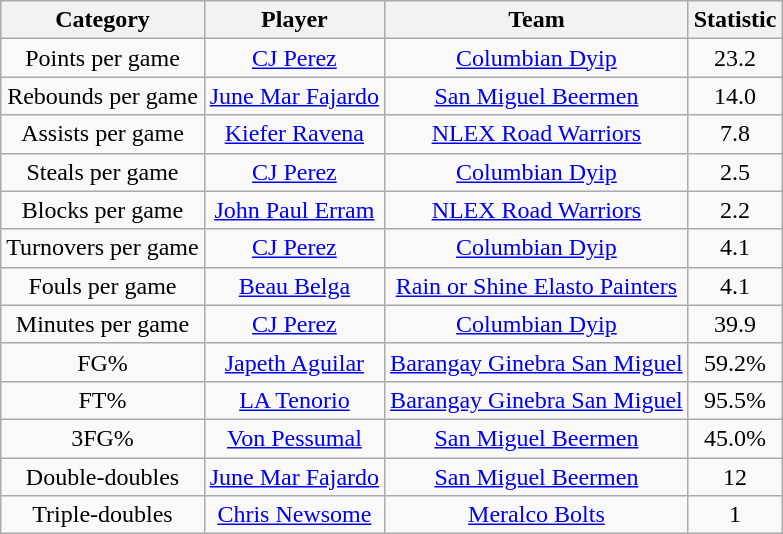<table class="wikitable" style="text-align:center">
<tr>
<th>Category</th>
<th>Player</th>
<th>Team</th>
<th>Statistic</th>
</tr>
<tr>
<td>Points per game</td>
<td><a href='#'>CJ Perez</a></td>
<td><a href='#'>Columbian Dyip</a></td>
<td>23.2</td>
</tr>
<tr>
<td>Rebounds per game</td>
<td><a href='#'>June Mar Fajardo</a></td>
<td><a href='#'>San Miguel Beermen</a></td>
<td>14.0</td>
</tr>
<tr>
<td>Assists per game</td>
<td><a href='#'>Kiefer Ravena</a></td>
<td><a href='#'>NLEX Road Warriors</a></td>
<td>7.8</td>
</tr>
<tr>
<td>Steals per game</td>
<td><a href='#'>CJ Perez</a></td>
<td><a href='#'>Columbian Dyip</a></td>
<td>2.5</td>
</tr>
<tr>
<td>Blocks per game</td>
<td><a href='#'>John Paul Erram</a></td>
<td><a href='#'>NLEX Road Warriors</a></td>
<td>2.2</td>
</tr>
<tr>
<td>Turnovers per game</td>
<td><a href='#'>CJ Perez</a></td>
<td><a href='#'>Columbian Dyip</a></td>
<td>4.1</td>
</tr>
<tr>
<td>Fouls per game</td>
<td><a href='#'>Beau Belga</a></td>
<td><a href='#'>Rain or Shine Elasto Painters</a></td>
<td>4.1</td>
</tr>
<tr>
<td>Minutes per game</td>
<td><a href='#'>CJ Perez</a></td>
<td><a href='#'>Columbian Dyip</a></td>
<td>39.9</td>
</tr>
<tr>
<td>FG%</td>
<td><a href='#'>Japeth Aguilar</a></td>
<td><a href='#'>Barangay Ginebra San Miguel</a></td>
<td>59.2%</td>
</tr>
<tr>
<td>FT%</td>
<td><a href='#'>LA Tenorio</a></td>
<td><a href='#'>Barangay Ginebra San Miguel</a></td>
<td>95.5%</td>
</tr>
<tr>
<td>3FG%</td>
<td><a href='#'>Von Pessumal</a></td>
<td><a href='#'>San Miguel Beermen</a></td>
<td>45.0%</td>
</tr>
<tr>
<td>Double-doubles</td>
<td><a href='#'>June Mar Fajardo</a></td>
<td><a href='#'>San Miguel Beermen</a></td>
<td>12</td>
</tr>
<tr>
<td>Triple-doubles</td>
<td><a href='#'>Chris Newsome</a></td>
<td><a href='#'>Meralco Bolts</a></td>
<td>1</td>
</tr>
</table>
